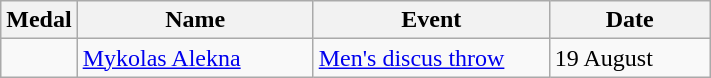<table class="wikitable" style="font-size:100%">
<tr>
<th>Medal</th>
<th width=150>Name</th>
<th width=150>Event</th>
<th width=100>Date</th>
</tr>
<tr>
<td></td>
<td><a href='#'>Mykolas Alekna</a></td>
<td><a href='#'>Men's discus throw</a></td>
<td>19 August</td>
</tr>
</table>
